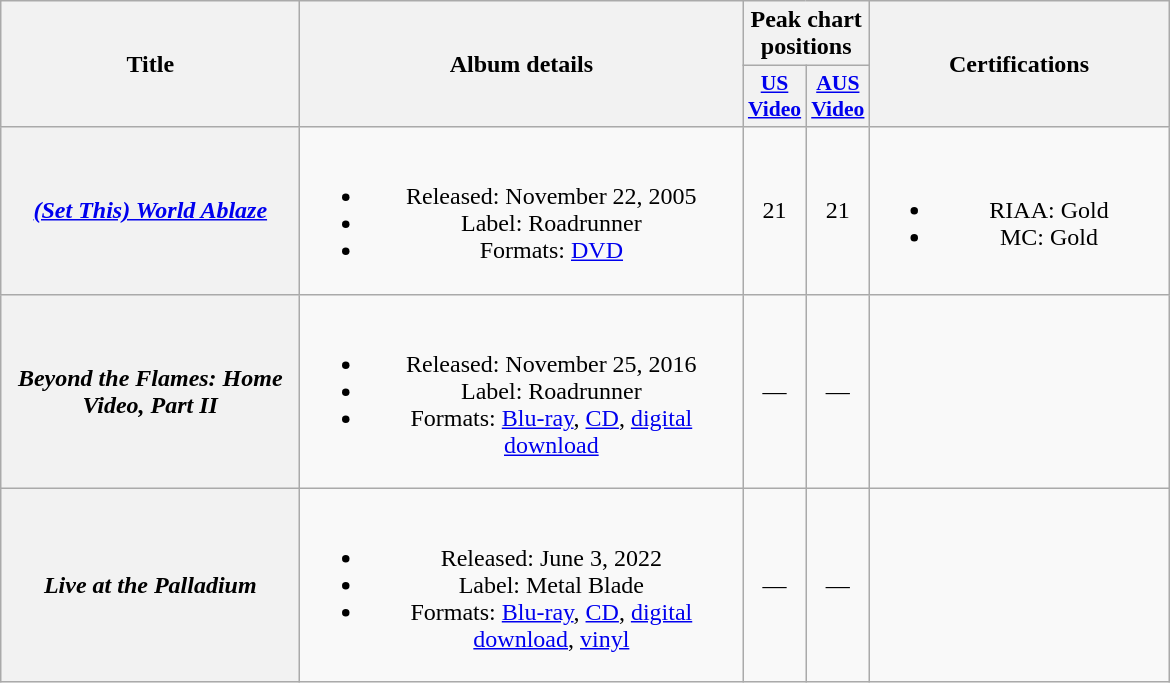<table class="wikitable plainrowheaders" style="text-align:center;" border="1">
<tr>
<th scope="col" rowspan="2" style="width:12em;">Title</th>
<th scope="col" rowspan="2" style="width:18em;">Album details</th>
<th scope="col" colspan="2">Peak chart positions</th>
<th scope="col" rowspan="2" style="width:12em;">Certifications</th>
</tr>
<tr>
<th scope="col" style="width:2.2em;font-size:90%;"><a href='#'>US<br>Video</a><br></th>
<th scope="col" style="width:2.2em;font-size:90%;"><a href='#'>AUS<br>Video</a><br></th>
</tr>
<tr>
<th scope="row"><em><a href='#'>(Set This) World Ablaze</a></em></th>
<td><br><ul><li>Released: November 22, 2005</li><li>Label: Roadrunner</li><li>Formats: <a href='#'>DVD</a></li></ul></td>
<td>21</td>
<td>21</td>
<td><br><ul><li>RIAA: Gold</li><li>MC: Gold</li></ul></td>
</tr>
<tr>
<th scope="row"><em>Beyond the Flames: Home Video, Part II</em></th>
<td><br><ul><li>Released: November 25, 2016</li><li>Label: Roadrunner</li><li>Formats: <a href='#'>Blu-ray</a>, <a href='#'>CD</a>, <a href='#'>digital download</a></li></ul></td>
<td>—</td>
<td>—</td>
<td></td>
</tr>
<tr>
<th scope="row"><em>Live at the Palladium</em></th>
<td><br><ul><li>Released: June 3, 2022</li><li>Label: Metal Blade</li><li>Formats: <a href='#'>Blu-ray</a>, <a href='#'>CD</a>, <a href='#'>digital download</a>, <a href='#'>vinyl</a></li></ul></td>
<td>—</td>
<td>—</td>
<td></td>
</tr>
</table>
